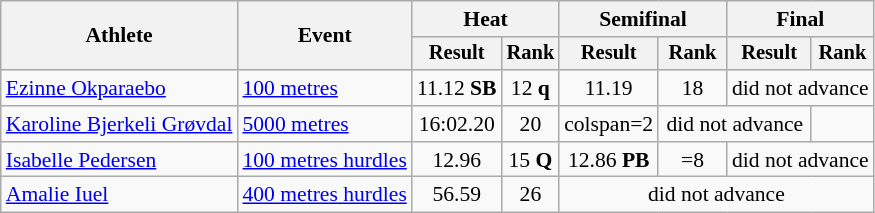<table class="wikitable" style="font-size:90%">
<tr>
<th rowspan="2">Athlete</th>
<th rowspan="2">Event</th>
<th colspan="2">Heat</th>
<th colspan="2">Semifinal</th>
<th colspan="2">Final</th>
</tr>
<tr style="font-size:95%">
<th>Result</th>
<th>Rank</th>
<th>Result</th>
<th>Rank</th>
<th>Result</th>
<th>Rank</th>
</tr>
<tr style=text-align:center>
<td style=text-align:left><a href='#'>Ezinne Okparaebo</a></td>
<td style=text-align:left><a href='#'>100 metres</a></td>
<td>11.12 <strong>SB</strong></td>
<td>12 <strong>q</strong></td>
<td>11.19</td>
<td>18</td>
<td colspan="2">did not advance</td>
</tr>
<tr style=text-align:center>
<td style=text-align:left><a href='#'>Karoline Bjerkeli Grøvdal</a></td>
<td style=text-align:left><a href='#'>5000 metres</a></td>
<td>16:02.20</td>
<td>20</td>
<td>colspan=2 </td>
<td colspan="2">did not advance</td>
</tr>
<tr style=text-align:center>
<td style=text-align:left><a href='#'>Isabelle Pedersen</a></td>
<td style=text-align:left><a href='#'>100 metres hurdles</a></td>
<td>12.96</td>
<td>15 <strong>Q</strong></td>
<td>12.86 <strong>PB</strong></td>
<td>=8</td>
<td colspan="2">did not advance</td>
</tr>
<tr style=text-align:center>
<td style=text-align:left><a href='#'>Amalie Iuel</a></td>
<td style=text-align:left><a href='#'>400 metres hurdles</a></td>
<td>56.59</td>
<td>26</td>
<td colspan="4">did not advance</td>
</tr>
</table>
